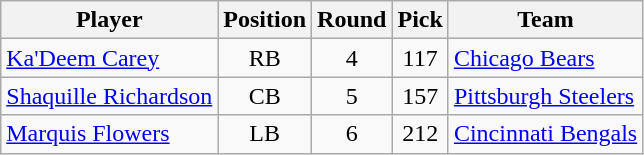<table class="wikitable sortable">
<tr>
<th>Player</th>
<th>Position</th>
<th>Round</th>
<th>Pick</th>
<th>Team</th>
</tr>
<tr>
<td><a href='#'>Ka'Deem Carey</a></td>
<td align=center>RB</td>
<td align=center>4</td>
<td align=center>117</td>
<td><a href='#'>Chicago Bears</a></td>
</tr>
<tr>
<td><a href='#'>Shaquille Richardson</a></td>
<td align=center>CB</td>
<td align=center>5</td>
<td align=center>157</td>
<td><a href='#'>Pittsburgh Steelers</a></td>
</tr>
<tr>
<td><a href='#'>Marquis Flowers</a></td>
<td align=center>LB</td>
<td align=center>6</td>
<td align=center>212</td>
<td><a href='#'>Cincinnati Bengals</a></td>
</tr>
</table>
